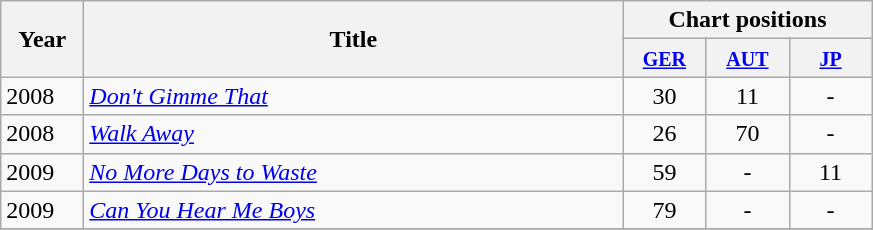<table class="wikitable">
<tr>
<th style="width:3em;" rowspan="2">Year</th>
<th style="width:22em;" rowspan="2">Title</th>
<th colspan="5">Chart positions</th>
</tr>
<tr bgcolor="#dddddd">
<th style="width:3em;"><small> <a href='#'>GER</a></small></th>
<th style="width:3em;"><small> <a href='#'>AUT</a></small></th>
<th style="width:3em;"><small> <a href='#'>JP</a></small></th>
</tr>
<tr>
<td>2008</td>
<td><em><a href='#'>Don't Gimme That</a></em></td>
<td align="center" >30</td>
<td align="center" >11</td>
<td align="center" >-</td>
</tr>
<tr>
<td>2008</td>
<td><em><a href='#'>Walk Away</a></em></td>
<td align="center" >26</td>
<td align="center" >70</td>
<td align="center" >-</td>
</tr>
<tr>
<td>2009</td>
<td><em><a href='#'>No More Days to Waste</a></em></td>
<td align="center" >59</td>
<td align="center" >-</td>
<td align="center" >11</td>
</tr>
<tr>
<td>2009</td>
<td><em><a href='#'>Can You Hear Me Boys</a></em></td>
<td align="center" >79</td>
<td align="center" >-</td>
<td align="center" >-</td>
</tr>
<tr>
</tr>
</table>
